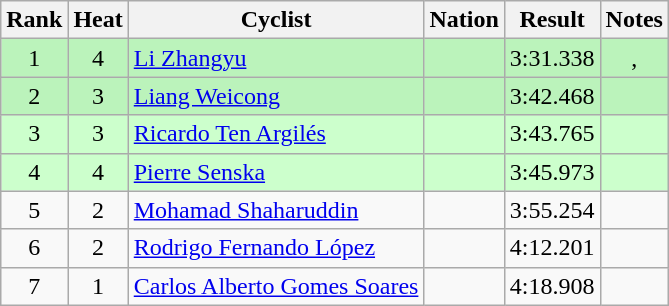<table class="wikitable sortable" style="text-align:center">
<tr>
<th>Rank</th>
<th>Heat</th>
<th>Cyclist</th>
<th>Nation</th>
<th>Result</th>
<th>Notes</th>
</tr>
<tr bgcolor=bbf3bb>
<td>1</td>
<td>4</td>
<td align=left><a href='#'>Li Zhangyu</a></td>
<td align=left></td>
<td>3:31.338</td>
<td>, </td>
</tr>
<tr bgcolor=bbf3bb>
<td>2</td>
<td>3</td>
<td align=left><a href='#'>Liang Weicong</a></td>
<td align=left></td>
<td>3:42.468</td>
<td></td>
</tr>
<tr bgcolor=ccffcc>
<td>3</td>
<td>3</td>
<td align=left><a href='#'>Ricardo Ten Argilés</a></td>
<td align=left></td>
<td>3:43.765</td>
<td></td>
</tr>
<tr bgcolor=ccffcc>
<td>4</td>
<td>4</td>
<td align=left><a href='#'>Pierre Senska</a></td>
<td align=left></td>
<td>3:45.973</td>
<td></td>
</tr>
<tr>
<td>5</td>
<td>2</td>
<td align=left><a href='#'>Mohamad Shaharuddin</a></td>
<td align=left></td>
<td>3:55.254</td>
<td></td>
</tr>
<tr>
<td>6</td>
<td>2</td>
<td align=left><a href='#'>Rodrigo Fernando López</a></td>
<td align=left></td>
<td>4:12.201</td>
<td></td>
</tr>
<tr>
<td>7</td>
<td>1</td>
<td align=left><a href='#'>Carlos Alberto Gomes Soares</a></td>
<td align=left></td>
<td>4:18.908</td>
<td></td>
</tr>
</table>
